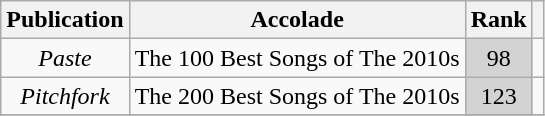<table class="sortable wikitable" style="text-align:center;">
<tr>
<th>Publication</th>
<th class="unsortable">Accolade</th>
<th>Rank</th>
<th class="unsortable"></th>
</tr>
<tr>
<td><em>Paste</em></td>
<td>The 100 Best Songs of The 2010s</td>
<td style="background:lightgrey">98</td>
<td></td>
</tr>
<tr>
<td><em>Pitchfork</em></td>
<td>The 200 Best Songs of The 2010s</td>
<td style="background:lightgrey">123</td>
<td></td>
</tr>
<tr>
</tr>
</table>
